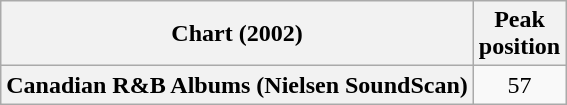<table class="wikitable plainrowheaders" style="text-align:center">
<tr>
<th scope="col">Chart (2002)</th>
<th scope="col">Peak<br>position</th>
</tr>
<tr>
<th scope="row">Canadian R&B Albums (Nielsen SoundScan)</th>
<td>57</td>
</tr>
</table>
